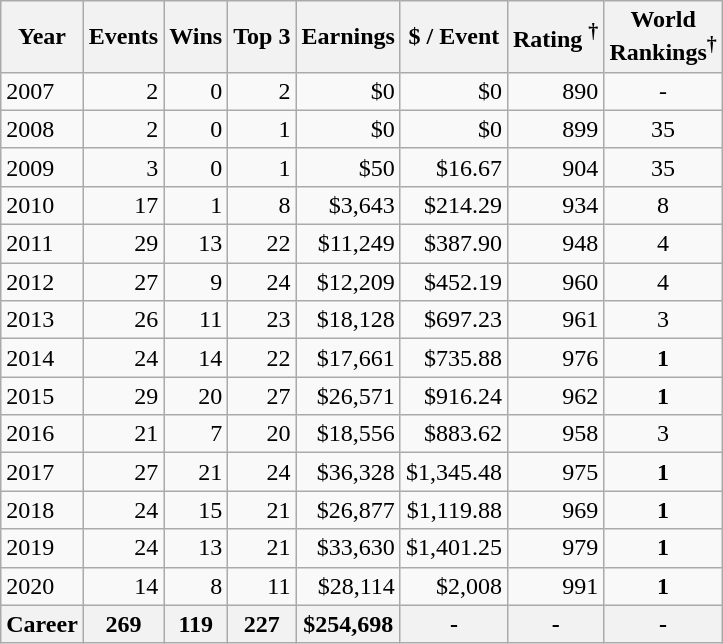<table class="wikitable sortable">
<tr>
<th>Year</th>
<th>Events</th>
<th>Wins</th>
<th>Top 3</th>
<th>Earnings</th>
<th>$ / Event</th>
<th>Rating <sup>†</sup></th>
<th>World<br>Rankings<sup>†</sup></th>
</tr>
<tr>
<td>2007</td>
<td align="right">2</td>
<td align="right">0</td>
<td align="right">2</td>
<td align="right">$0</td>
<td align="right">$0</td>
<td align="right">890</td>
<td align=center>-</td>
</tr>
<tr>
<td>2008</td>
<td align="right">2</td>
<td align="right">0</td>
<td align="right">1</td>
<td align="right">$0</td>
<td align="right">$0</td>
<td align="right">899</td>
<td align=center>35</td>
</tr>
<tr>
<td>2009</td>
<td align="right">3</td>
<td align="right">0</td>
<td align="right">1</td>
<td align="right">$50</td>
<td align="right">$16.67</td>
<td align="right">904</td>
<td align=center>35</td>
</tr>
<tr>
<td>2010</td>
<td align="right">17</td>
<td align="right">1</td>
<td align="right">8</td>
<td align="right">$3,643</td>
<td align="right">$214.29</td>
<td align="right">934</td>
<td align=center>8</td>
</tr>
<tr>
<td>2011</td>
<td align="right">29</td>
<td align="right">13</td>
<td align="right">22</td>
<td align="right">$11,249</td>
<td align="right">$387.90</td>
<td align="right">948</td>
<td align=center>4</td>
</tr>
<tr>
<td>2012</td>
<td align="right">27</td>
<td align="right">9</td>
<td align="right">24</td>
<td align="right">$12,209</td>
<td align="right">$452.19</td>
<td align="right">960</td>
<td align=center>4</td>
</tr>
<tr>
<td>2013</td>
<td align="right">26</td>
<td align="right">11</td>
<td align="right">23</td>
<td align="right">$18,128</td>
<td align="right">$697.23</td>
<td align="right">961</td>
<td align=center>3</td>
</tr>
<tr>
<td>2014</td>
<td align="right">24</td>
<td align="right">14</td>
<td align="right">22</td>
<td align="right">$17,661</td>
<td align="right">$735.88</td>
<td align="right">976</td>
<td align=center><strong>1</strong></td>
</tr>
<tr>
<td>2015</td>
<td align="right">29</td>
<td align="right">20</td>
<td align="right">27</td>
<td align="right">$26,571</td>
<td align="right">$916.24</td>
<td align="right">962</td>
<td align=center><strong>1</strong></td>
</tr>
<tr>
<td>2016</td>
<td align="right">21</td>
<td align="right">7</td>
<td align="right">20</td>
<td align="right">$18,556</td>
<td align="right">$883.62</td>
<td align="right">958</td>
<td align=center>3</td>
</tr>
<tr>
<td>2017</td>
<td align="right">27</td>
<td align="right">21</td>
<td align="right">24</td>
<td align="right">$36,328</td>
<td align="right">$1,345.48</td>
<td align="right">975</td>
<td align=center><strong>1</strong></td>
</tr>
<tr>
<td>2018</td>
<td align="right">24</td>
<td align="right">15</td>
<td align="right">21</td>
<td align="right">$26,877</td>
<td align="right">$1,119.88</td>
<td align="right">969</td>
<td align=center><strong>1</strong></td>
</tr>
<tr>
<td>2019</td>
<td align="right">24</td>
<td align="right">13</td>
<td align="right">21</td>
<td align="right">$33,630</td>
<td align="right">$1,401.25</td>
<td align="right">979</td>
<td align=center><strong>1</strong></td>
</tr>
<tr>
<td>2020</td>
<td align="right">14</td>
<td align="right">8</td>
<td align="right">11</td>
<td align="right">$28,114</td>
<td align="right">$2,008</td>
<td align="right">991</td>
<td align="center"><strong>1</strong></td>
</tr>
<tr class="sortbottom">
<th>Career</th>
<th align="right">269</th>
<th align="right">119</th>
<th align="right">227</th>
<th align="right">$254,698</th>
<th align="right">-</th>
<th align="right">-</th>
<th>-</th>
</tr>
</table>
